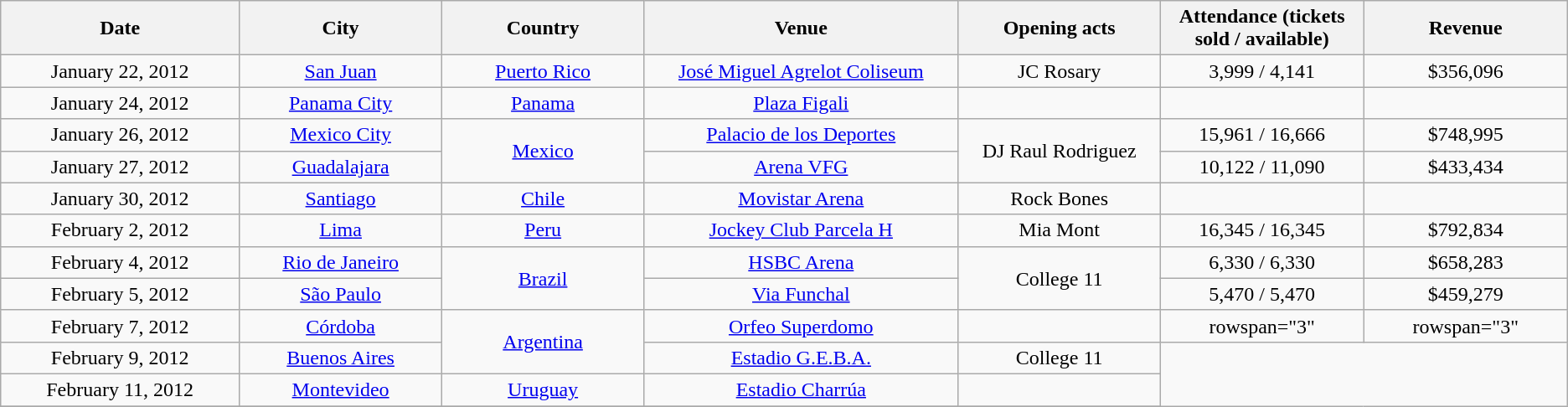<table class="wikitable" style="text-align:center;">
<tr>
<th scope="col" style="width:12em;">Date</th>
<th scope="col" style="width:10em;">City</th>
<th scope="col" style="width:10em;">Country</th>
<th scope="col" style="width:16em;">Venue</th>
<th scope="col" style="width:10em;">Opening acts</th>
<th scope="col" style="width:10em;">Attendance (tickets sold / available)</th>
<th scope="col" style="width:10em;">Revenue</th>
</tr>
<tr>
<td>January 22, 2012</td>
<td><a href='#'>San Juan</a></td>
<td><a href='#'>Puerto Rico</a></td>
<td><a href='#'>José Miguel Agrelot Coliseum</a></td>
<td>JC Rosary</td>
<td>3,999 / 4,141</td>
<td>$356,096</td>
</tr>
<tr>
<td>January 24, 2012</td>
<td><a href='#'>Panama City</a></td>
<td><a href='#'>Panama</a></td>
<td><a href='#'>Plaza Figali</a></td>
<td></td>
<td></td>
<td></td>
</tr>
<tr>
<td>January 26, 2012</td>
<td><a href='#'>Mexico City</a></td>
<td rowspan="2"><a href='#'>Mexico</a></td>
<td><a href='#'>Palacio de los Deportes</a></td>
<td rowspan="2">DJ Raul Rodriguez</td>
<td>15,961 / 16,666</td>
<td>$748,995</td>
</tr>
<tr>
<td>January 27, 2012</td>
<td><a href='#'>Guadalajara</a></td>
<td><a href='#'>Arena VFG</a></td>
<td>10,122 / 11,090</td>
<td>$433,434</td>
</tr>
<tr>
<td>January 30, 2012</td>
<td><a href='#'>Santiago</a></td>
<td><a href='#'>Chile</a></td>
<td><a href='#'>Movistar Arena</a></td>
<td>Rock Bones</td>
<td></td>
<td></td>
</tr>
<tr>
<td>February 2, 2012</td>
<td><a href='#'>Lima</a></td>
<td><a href='#'>Peru</a></td>
<td><a href='#'>Jockey Club Parcela H</a></td>
<td>Mia Mont</td>
<td>16,345 / 16,345</td>
<td>$792,834</td>
</tr>
<tr>
<td>February 4, 2012</td>
<td><a href='#'>Rio de Janeiro</a></td>
<td rowspan="2"><a href='#'>Brazil</a></td>
<td><a href='#'>HSBC Arena</a></td>
<td rowspan="2">College 11</td>
<td>6,330 / 6,330</td>
<td>$658,283</td>
</tr>
<tr>
<td>February 5, 2012</td>
<td><a href='#'>São Paulo</a></td>
<td><a href='#'>Via Funchal</a></td>
<td>5,470 / 5,470</td>
<td>$459,279</td>
</tr>
<tr>
<td>February 7, 2012</td>
<td><a href='#'>Córdoba</a></td>
<td rowspan="2"><a href='#'>Argentina</a></td>
<td><a href='#'>Orfeo Superdomo</a></td>
<td></td>
<td>rowspan="3" </td>
<td>rowspan="3" </td>
</tr>
<tr>
<td>February 9, 2012</td>
<td><a href='#'>Buenos Aires</a></td>
<td><a href='#'>Estadio G.E.B.A.</a></td>
<td>College 11</td>
</tr>
<tr>
<td>February 11, 2012</td>
<td><a href='#'>Montevideo</a></td>
<td><a href='#'>Uruguay</a></td>
<td><a href='#'>Estadio Charrúa</a></td>
<td></td>
</tr>
<tr>
</tr>
</table>
